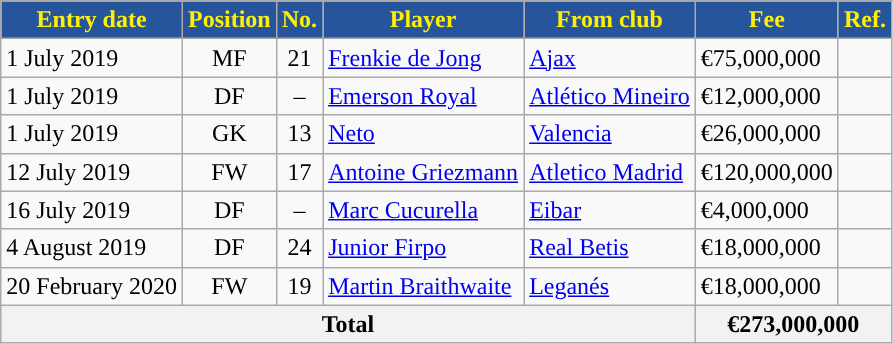<table class="wikitable sortable">
<tr>
<th style="background:#26559B; color:#FFF000; ">Entry date</th>
<th style="background:#26559B; color:#FFF000; ">Position</th>
<th style="background:#26559B; color:#FFF000; ">No.</th>
<th style="background:#26559B; color:#FFF000; ">Player</th>
<th style="background:#26559B; color:#FFF000; ">From club</th>
<th style="background:#26559B; color:#FFF000; ">Fee</th>
<th style="background:#26559B; color:#FFF000; ">Ref.</th>
</tr>
<tr>
<td>1 July 2019</td>
<td style="text-align:center;">MF</td>
<td style="text-align:center;">21</td>
<td style="text-align:left;"> <a href='#'>Frenkie de Jong</a></td>
<td style="text-align:left;"> <a href='#'>Ajax</a></td>
<td>€75,000,000</td>
<td></td>
</tr>
<tr>
<td>1 July 2019</td>
<td style="text-align:center;">DF</td>
<td style="text-align:center;">–</td>
<td style="text-align:left;"> <a href='#'>Emerson Royal</a></td>
<td style="text-align:left;"> <a href='#'>Atlético Mineiro</a></td>
<td>€12,000,000</td>
<td></td>
</tr>
<tr>
<td>1 July 2019</td>
<td style="text-align:center;">GK</td>
<td style="text-align:center;">13</td>
<td style="text-align:left;"> <a href='#'>Neto</a></td>
<td style="text-align:left;"> <a href='#'>Valencia</a></td>
<td>€26,000,000</td>
<td></td>
</tr>
<tr>
<td>12 July 2019</td>
<td style="text-align:center;">FW</td>
<td style="text-align:center;">17</td>
<td style="text-align:left;"> <a href='#'>Antoine Griezmann</a></td>
<td style="text-align:left;"> <a href='#'>Atletico Madrid</a></td>
<td>€120,000,000</td>
<td></td>
</tr>
<tr>
<td>16 July 2019</td>
<td style="text-align:center;">DF</td>
<td style="text-align:center;">–</td>
<td style="text-align:left;"> <a href='#'>Marc Cucurella</a></td>
<td style="text-align:left;"> <a href='#'>Eibar</a></td>
<td>€4,000,000</td>
<td></td>
</tr>
<tr>
<td>4 August 2019</td>
<td style="text-align:center;">DF</td>
<td style="text-align:center;">24</td>
<td style="text-align:left;"> <a href='#'>Junior Firpo</a></td>
<td style="text-align:left;"> <a href='#'>Real Betis</a></td>
<td>€18,000,000</td>
<td></td>
</tr>
<tr>
<td>20 February 2020</td>
<td style="text-align:center;">FW</td>
<td style="text-align:center;">19</td>
<td style="text-align:left;"> <a href='#'>Martin Braithwaite</a></td>
<td style="text-align:left;"> <a href='#'>Leganés</a></td>
<td>€18,000,000</td>
<td></td>
</tr>
<tr>
<th colspan="5">Total</th>
<th colspan="2">€273,000,000</th>
</tr>
</table>
